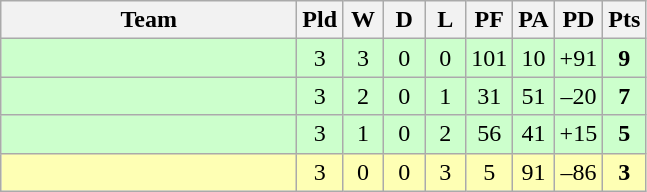<table class="wikitable" style="text-align:center;">
<tr>
<th width=190>Team</th>
<th width=20 abbr="Played">Pld</th>
<th width=20 abbr="Won">W</th>
<th width=20 abbr="Drawn">D</th>
<th width=20 abbr="Lost">L</th>
<th width=20 abbr="Points for">PF</th>
<th width=20 abbr="Points against">PA</th>
<th width=25 abbr="Points difference">PD</th>
<th width=20 abbr="Points">Pts</th>
</tr>
<tr style="background:#ccffcc">
<td align=left></td>
<td>3</td>
<td>3</td>
<td>0</td>
<td>0</td>
<td>101</td>
<td>10</td>
<td>+91</td>
<td><strong>9</strong></td>
</tr>
<tr style="background:#ccffcc">
<td align=left></td>
<td>3</td>
<td>2</td>
<td>0</td>
<td>1</td>
<td>31</td>
<td>51</td>
<td>–20</td>
<td><strong>7</strong></td>
</tr>
<tr style="background:#ccffcc">
<td align=left></td>
<td>3</td>
<td>1</td>
<td>0</td>
<td>2</td>
<td>56</td>
<td>41</td>
<td>+15</td>
<td><strong>5</strong></td>
</tr>
<tr style="background:#feffb4">
<td align=left></td>
<td>3</td>
<td>0</td>
<td>0</td>
<td>3</td>
<td>5</td>
<td>91</td>
<td>–86</td>
<td><strong>3</strong></td>
</tr>
</table>
